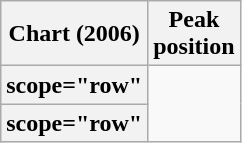<table class="wikitable sortable plainrowheaders">
<tr>
<th scope="col">Chart (2006)</th>
<th scope="col">Peak<br>position</th>
</tr>
<tr>
<th>scope="row" </th>
</tr>
<tr>
<th>scope="row" </th>
</tr>
</table>
